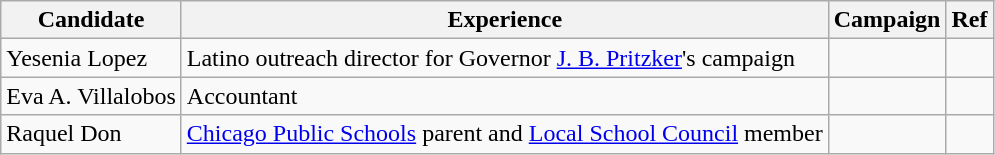<table class="wikitable">
<tr>
<th>Candidate</th>
<th>Experience</th>
<th>Campaign</th>
<th>Ref</th>
</tr>
<tr>
<td>Yesenia Lopez</td>
<td>Latino outreach director for Governor <a href='#'>J. B. Pritzker</a>'s campaign</td>
<td></td>
<td></td>
</tr>
<tr>
<td>Eva A. Villalobos</td>
<td>Accountant</td>
<td></td>
<td></td>
</tr>
<tr>
<td>Raquel Don</td>
<td><a href='#'>Chicago Public Schools</a> parent and <a href='#'>Local School Council</a> member</td>
<td></td>
<td></td>
</tr>
</table>
